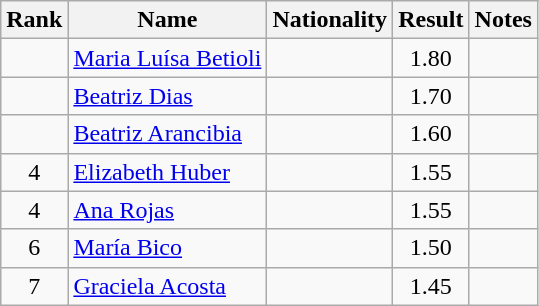<table class="wikitable sortable" style="text-align:center">
<tr>
<th>Rank</th>
<th>Name</th>
<th>Nationality</th>
<th>Result</th>
<th>Notes</th>
</tr>
<tr>
<td></td>
<td align=left><a href='#'>Maria Luísa Betioli</a></td>
<td align=left></td>
<td>1.80</td>
<td></td>
</tr>
<tr>
<td></td>
<td align=left><a href='#'>Beatriz Dias</a></td>
<td align=left></td>
<td>1.70</td>
<td></td>
</tr>
<tr>
<td></td>
<td align=left><a href='#'>Beatriz Arancibia</a></td>
<td align=left></td>
<td>1.60</td>
<td></td>
</tr>
<tr>
<td>4</td>
<td align=left><a href='#'>Elizabeth Huber</a></td>
<td align=left></td>
<td>1.55</td>
<td></td>
</tr>
<tr>
<td>4</td>
<td align=left><a href='#'>Ana Rojas</a></td>
<td align=left></td>
<td>1.55</td>
<td></td>
</tr>
<tr>
<td>6</td>
<td align=left><a href='#'>María Bico</a></td>
<td align=left></td>
<td>1.50</td>
<td></td>
</tr>
<tr>
<td>7</td>
<td align=left><a href='#'>Graciela Acosta</a></td>
<td align=left></td>
<td>1.45</td>
<td></td>
</tr>
</table>
